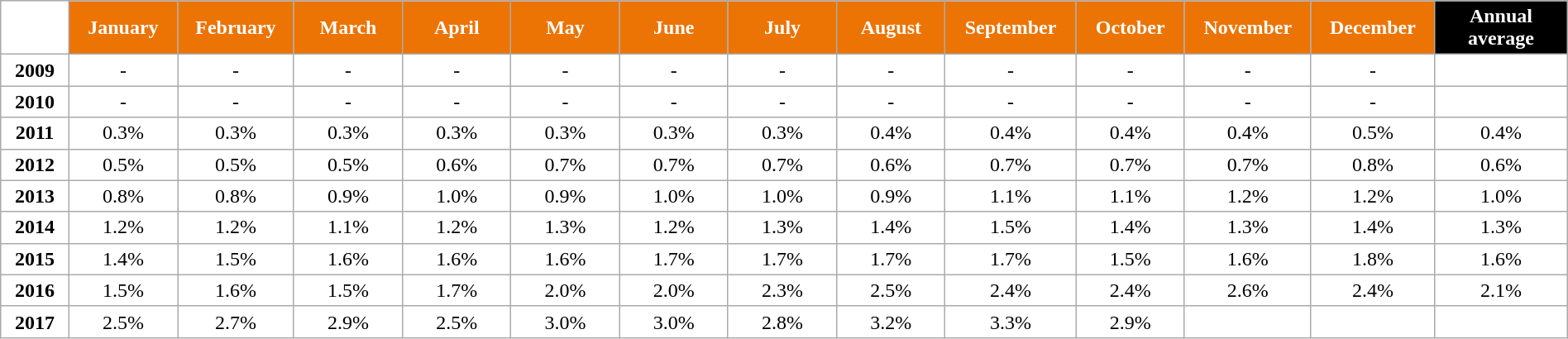<table class="wikitable" style="width:100%; margin:auto; background:#ffffff;">
<tr>
<th style="background:#FFFFFF; color:#FFFFFF;" width="35px"></th>
<th style="background:#EC7405; color:#FFFFFF;" width="60px">January</th>
<th style="background:#EC7405; color:#FFFFFF;" width="60px">February</th>
<th style="background:#EC7405; color:#FFFFFF;" width="60px">March</th>
<th style="background:#EC7405; color:#FFFFFF;" width="60px">April</th>
<th style="background:#EC7405; color:#FFFFFF;" width="60px">May</th>
<th style="background:#EC7405; color:#FFFFFF;" width="60px">June</th>
<th style="background:#EC7405; color:#FFFFFF;" width="60px">July</th>
<th style="background:#EC7405; color:#FFFFFF;" width="60px">August</th>
<th style="background:#EC7405; color:#FFFFFF;" width="60px">September</th>
<th style="background:#EC7405; color:#FFFFFF;" width="60px">October</th>
<th style="background:#EC7405; color:#FFFFFF;" width="60px">November</th>
<th style="background:#EC7405; color:#FFFFFF;" width="60px">December</th>
<th style="background:#000000; color:#FFFFFF;" width="75px">Annual average</th>
</tr>
<tr align="center">
<td><strong>2009</strong></td>
<td>-</td>
<td>-</td>
<td>-</td>
<td>-</td>
<td>-</td>
<td>-</td>
<td>-</td>
<td>-</td>
<td>-</td>
<td>-</td>
<td>-</td>
<td>-</td>
<td></td>
</tr>
<tr align="center">
<td><strong>2010</strong></td>
<td>-</td>
<td>-</td>
<td>-</td>
<td>-</td>
<td>-</td>
<td>-</td>
<td>-</td>
<td>-</td>
<td>-</td>
<td>-</td>
<td>-</td>
<td>-</td>
<td></td>
</tr>
<tr align="center">
<td><strong>2011</strong></td>
<td>0.3%</td>
<td>0.3%</td>
<td>0.3%</td>
<td>0.3%</td>
<td>0.3%</td>
<td>0.3%</td>
<td>0.3%</td>
<td>0.4%</td>
<td>0.4%</td>
<td>0.4%</td>
<td>0.4%</td>
<td>0.5%</td>
<td>0.4%</td>
</tr>
<tr align="center">
<td><strong>2012</strong></td>
<td>0.5%</td>
<td>0.5%</td>
<td>0.5%</td>
<td>0.6%</td>
<td>0.7%</td>
<td>0.7%</td>
<td>0.7%</td>
<td>0.6%</td>
<td>0.7%</td>
<td>0.7%</td>
<td>0.7%</td>
<td>0.8%</td>
<td> 0.6%</td>
</tr>
<tr align="center">
<td><strong>2013</strong></td>
<td>0.8%</td>
<td>0.8%</td>
<td>0.9%</td>
<td>1.0%</td>
<td>0.9%</td>
<td>1.0%</td>
<td>1.0%</td>
<td>0.9%</td>
<td>1.1%</td>
<td>1.1%</td>
<td>1.2%</td>
<td>1.2%</td>
<td> 1.0%</td>
</tr>
<tr align="center">
<td><strong>2014</strong></td>
<td>1.2%</td>
<td>1.2%</td>
<td>1.1%</td>
<td>1.2%</td>
<td>1.3%</td>
<td>1.2%</td>
<td>1.3%</td>
<td>1.4%</td>
<td>1.5%</td>
<td>1.4%</td>
<td>1.3%</td>
<td>1.4%</td>
<td> 1.3%</td>
</tr>
<tr align="center">
<td><strong>2015</strong></td>
<td>1.4%</td>
<td>1.5%</td>
<td>1.6%</td>
<td>1.6%</td>
<td>1.6%</td>
<td>1.7%</td>
<td>1.7%</td>
<td>1.7%</td>
<td>1.7%</td>
<td>1.5%</td>
<td>1.6%</td>
<td>1.8%</td>
<td> 1.6%</td>
</tr>
<tr align="center">
<td><strong>2016</strong></td>
<td>1.5%</td>
<td>1.6%</td>
<td>1.5%</td>
<td>1.7%</td>
<td>2.0%</td>
<td>2.0%</td>
<td>2.3%</td>
<td>2.5%</td>
<td>2.4%</td>
<td>2.4%</td>
<td>2.6%</td>
<td>2.4%</td>
<td> 2.1%</td>
</tr>
<tr align="center">
<td><strong>2017</strong></td>
<td>2.5%</td>
<td>2.7%</td>
<td>2.9%</td>
<td>2.5%</td>
<td>3.0%</td>
<td>3.0%</td>
<td>2.8%</td>
<td>3.2%</td>
<td>3.3%</td>
<td>2.9%</td>
<td></td>
<td></td>
<td></td>
</tr>
</table>
